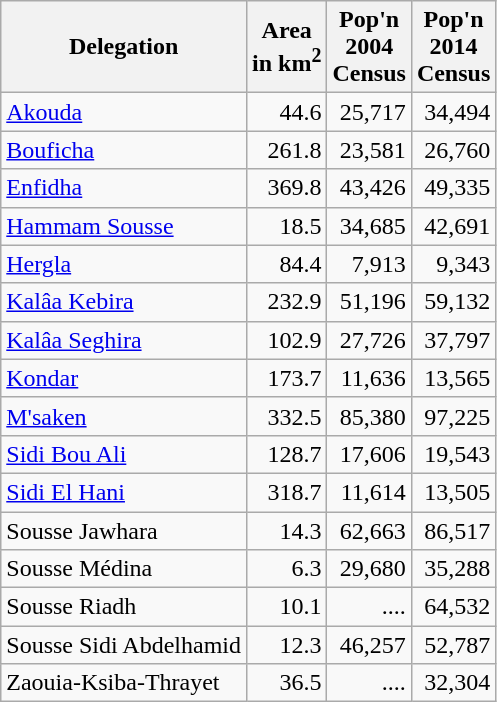<table class="wikitable">
<tr>
<th>Delegation</th>
<th>Area <br>in km<sup>2</sup></th>
<th>Pop'n <br>2004<br>Census</th>
<th>Pop'n <br>2014<br>Census</th>
</tr>
<tr>
<td><a href='#'>Akouda</a></td>
<td align="right">44.6</td>
<td align="right">25,717</td>
<td align="right">34,494</td>
</tr>
<tr>
<td><a href='#'>Bouficha</a></td>
<td align="right">261.8</td>
<td align="right">23,581</td>
<td align="right">26,760</td>
</tr>
<tr>
<td><a href='#'>Enfidha</a></td>
<td align="right">369.8</td>
<td align="right">43,426</td>
<td align="right">49,335</td>
</tr>
<tr>
<td><a href='#'>Hammam Sousse</a></td>
<td align="right">18.5</td>
<td align="right">34,685</td>
<td align="right">42,691</td>
</tr>
<tr>
<td><a href='#'>Hergla</a></td>
<td align="right">84.4</td>
<td align="right">7,913</td>
<td align="right">9,343</td>
</tr>
<tr>
<td><a href='#'>Kalâa Kebira</a></td>
<td align="right">232.9</td>
<td align="right">51,196</td>
<td align="right">59,132</td>
</tr>
<tr>
<td><a href='#'>Kalâa Seghira</a></td>
<td align="right">102.9</td>
<td align="right">27,726</td>
<td align="right">37,797</td>
</tr>
<tr>
<td><a href='#'>Kondar</a></td>
<td align="right">173.7</td>
<td align="right">11,636</td>
<td align="right">13,565</td>
</tr>
<tr>
<td><a href='#'>M'saken</a></td>
<td align="right">332.5</td>
<td align="right">85,380</td>
<td align="right">97,225</td>
</tr>
<tr>
<td><a href='#'>Sidi Bou Ali</a></td>
<td align="right">128.7</td>
<td align="right">17,606</td>
<td align="right">19,543</td>
</tr>
<tr>
<td><a href='#'>Sidi El Hani</a></td>
<td align="right">318.7</td>
<td align="right">11,614</td>
<td align="right">13,505</td>
</tr>
<tr>
<td>Sousse Jawhara</td>
<td align="right">14.3</td>
<td align="right">62,663</td>
<td align="right">86,517</td>
</tr>
<tr>
<td>Sousse Médina</td>
<td align="right">6.3</td>
<td align="right">29,680</td>
<td align="right">35,288</td>
</tr>
<tr>
<td>Sousse Riadh</td>
<td align="right">10.1</td>
<td align="right">....</td>
<td align="right">64,532</td>
</tr>
<tr>
<td>Sousse Sidi Abdelhamid</td>
<td align="right">12.3</td>
<td align="right">46,257</td>
<td align="right">52,787</td>
</tr>
<tr>
<td>Zaouia-Ksiba-Thrayet</td>
<td align="right">36.5</td>
<td align="right">....</td>
<td align="right">32,304</td>
</tr>
</table>
